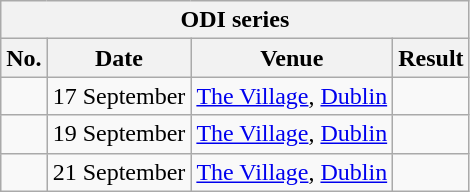<table class="wikitable">
<tr>
<th colspan="4">ODI series</th>
</tr>
<tr>
<th>No.</th>
<th>Date</th>
<th>Venue</th>
<th>Result</th>
</tr>
<tr>
<td></td>
<td>17 September</td>
<td><a href='#'>The Village</a>, <a href='#'>Dublin</a></td>
<td></td>
</tr>
<tr>
<td></td>
<td>19 September</td>
<td><a href='#'>The Village</a>, <a href='#'>Dublin</a></td>
<td></td>
</tr>
<tr>
<td></td>
<td>21 September</td>
<td><a href='#'>The Village</a>, <a href='#'>Dublin</a></td>
<td></td>
</tr>
</table>
